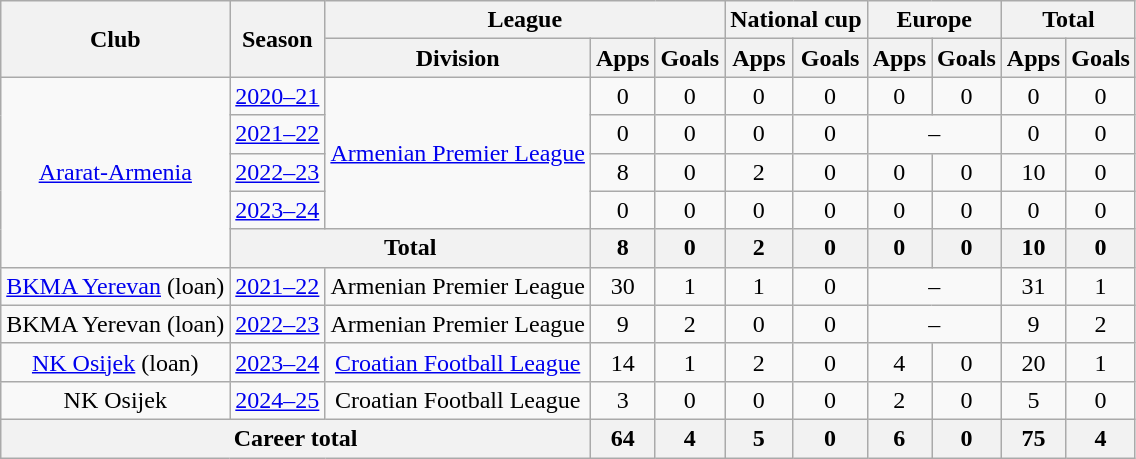<table class="wikitable" style="text-align: center">
<tr>
<th rowspan="2">Club</th>
<th rowspan="2">Season</th>
<th colspan="3">League</th>
<th colspan="2">National cup</th>
<th colspan="2">Europe</th>
<th colspan="2">Total</th>
</tr>
<tr>
<th>Division</th>
<th>Apps</th>
<th>Goals</th>
<th>Apps</th>
<th>Goals</th>
<th>Apps</th>
<th>Goals</th>
<th>Apps</th>
<th>Goals</th>
</tr>
<tr>
<td rowspan="5"><a href='#'>Ararat-Armenia</a></td>
<td><a href='#'>2020–21</a></td>
<td rowspan="4"><a href='#'>Armenian Premier League</a></td>
<td>0</td>
<td>0</td>
<td>0</td>
<td>0</td>
<td>0</td>
<td>0</td>
<td>0</td>
<td>0</td>
</tr>
<tr>
<td><a href='#'>2021–22</a></td>
<td>0</td>
<td>0</td>
<td>0</td>
<td>0</td>
<td colspan="2">–</td>
<td>0</td>
<td>0</td>
</tr>
<tr>
<td><a href='#'>2022–23</a></td>
<td>8</td>
<td>0</td>
<td>2</td>
<td>0</td>
<td>0</td>
<td>0</td>
<td>10</td>
<td>0</td>
</tr>
<tr>
<td><a href='#'>2023–24</a></td>
<td>0</td>
<td>0</td>
<td>0</td>
<td>0</td>
<td>0</td>
<td>0</td>
<td>0</td>
<td>0</td>
</tr>
<tr>
<th colspan="2">Total</th>
<th>8</th>
<th>0</th>
<th>2</th>
<th>0</th>
<th>0</th>
<th>0</th>
<th>10</th>
<th>0</th>
</tr>
<tr>
<td><a href='#'>BKMA Yerevan</a> (loan)</td>
<td><a href='#'>2021–22</a></td>
<td>Armenian Premier League</td>
<td>30</td>
<td>1</td>
<td>1</td>
<td>0</td>
<td colspan="2">–</td>
<td>31</td>
<td>1</td>
</tr>
<tr>
<td>BKMA Yerevan (loan)</td>
<td><a href='#'>2022–23</a></td>
<td>Armenian Premier League</td>
<td>9</td>
<td>2</td>
<td>0</td>
<td>0</td>
<td colspan="2">–</td>
<td>9</td>
<td>2</td>
</tr>
<tr>
<td><a href='#'>NK Osijek</a> (loan)</td>
<td><a href='#'>2023–24</a></td>
<td><a href='#'>Croatian Football League</a></td>
<td>14</td>
<td>1</td>
<td>2</td>
<td>0</td>
<td>4</td>
<td>0</td>
<td>20</td>
<td>1</td>
</tr>
<tr>
<td>NK Osijek</td>
<td><a href='#'>2024–25</a></td>
<td>Croatian Football League</td>
<td>3</td>
<td>0</td>
<td>0</td>
<td>0</td>
<td>2</td>
<td>0</td>
<td>5</td>
<td>0</td>
</tr>
<tr>
<th colspan="3">Career total</th>
<th>64</th>
<th>4</th>
<th>5</th>
<th>0</th>
<th>6</th>
<th>0</th>
<th>75</th>
<th>4</th>
</tr>
</table>
